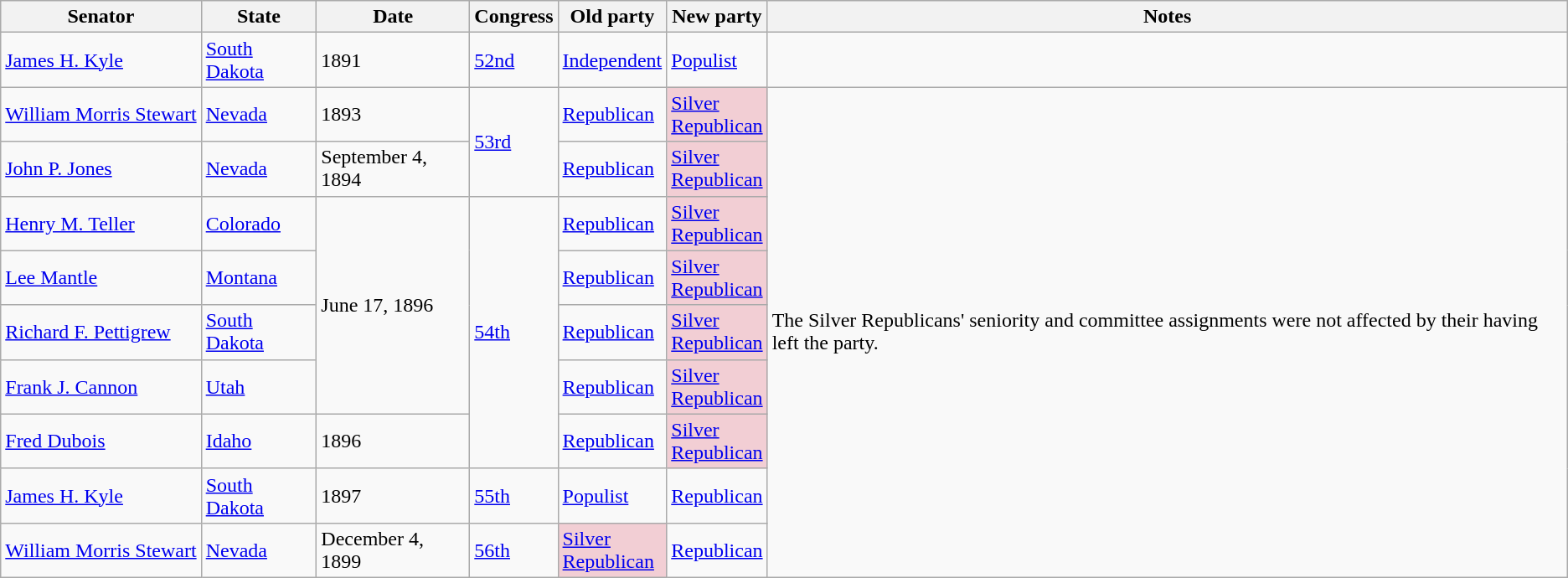<table class=wikitable>
<tr valign=bottom>
<th>Senator</th>
<th>State</th>
<th>Date</th>
<th>Congress</th>
<th>Old party</th>
<th>New party</th>
<th>Notes</th>
</tr>
<tr>
<td nowrap><a href='#'>James H. Kyle</a></td>
<td><a href='#'>South Dakota</a></td>
<td>1891</td>
<td rowspan=1><a href='#'>52nd</a></td>
<td><a href='#'>Independent</a></td>
<td><a href='#'>Populist</a></td>
<td></td>
</tr>
<tr>
<td nowrap><a href='#'>William Morris Stewart</a></td>
<td><a href='#'>Nevada</a></td>
<td>1893</td>
<td rowspan=2><a href='#'>53rd</a></td>
<td><a href='#'>Republican</a></td>
<td style="background:#F2CED4"><a href='#'>Silver<br>Republican</a></td>
<td rowspan=9>The Silver Republicans' seniority and committee assignments were not affected by their having left the party.</td>
</tr>
<tr>
<td><a href='#'>John P. Jones</a></td>
<td><a href='#'>Nevada</a></td>
<td>September 4, 1894</td>
<td><a href='#'>Republican</a></td>
<td style="background:#F2CED4"><a href='#'>Silver<br>Republican</a></td>
</tr>
<tr>
<td><a href='#'>Henry M. Teller</a></td>
<td><a href='#'>Colorado</a></td>
<td rowspan= 4>June 17, 1896</td>
<td rowspan=5><a href='#'>54th</a></td>
<td><a href='#'>Republican</a></td>
<td style="background:#F2CED4"><a href='#'>Silver<br>Republican</a></td>
</tr>
<tr>
<td><a href='#'>Lee Mantle</a></td>
<td><a href='#'>Montana</a></td>
<td><a href='#'>Republican</a></td>
<td style="background:#F2CED4"><a href='#'>Silver<br>Republican</a></td>
</tr>
<tr>
<td nowrap><a href='#'>Richard F. Pettigrew</a></td>
<td><a href='#'>South Dakota</a></td>
<td><a href='#'>Republican</a></td>
<td style="background:#F2CED4"><a href='#'>Silver<br>Republican</a></td>
</tr>
<tr>
<td nowrap><a href='#'>Frank J. Cannon</a></td>
<td><a href='#'>Utah</a></td>
<td><a href='#'>Republican</a></td>
<td style="background:#F2CED4"><a href='#'>Silver<br>Republican</a></td>
</tr>
<tr>
<td><a href='#'>Fred Dubois</a></td>
<td><a href='#'>Idaho</a></td>
<td>1896</td>
<td><a href='#'>Republican</a></td>
<td style="background:#F2CED4"><a href='#'>Silver<br>Republican</a></td>
</tr>
<tr>
<td><a href='#'>James H. Kyle</a></td>
<td><a href='#'>South Dakota</a></td>
<td>1897</td>
<td><a href='#'>55th</a></td>
<td><a href='#'>Populist</a></td>
<td><a href='#'>Republican</a></td>
</tr>
<tr>
<td><a href='#'>William Morris Stewart</a></td>
<td><a href='#'>Nevada</a></td>
<td>December 4, 1899</td>
<td><a href='#'>56th</a></td>
<td style="background:#F2CED4"><a href='#'>Silver<br>Republican</a></td>
<td><a href='#'>Republican</a></td>
</tr>
</table>
